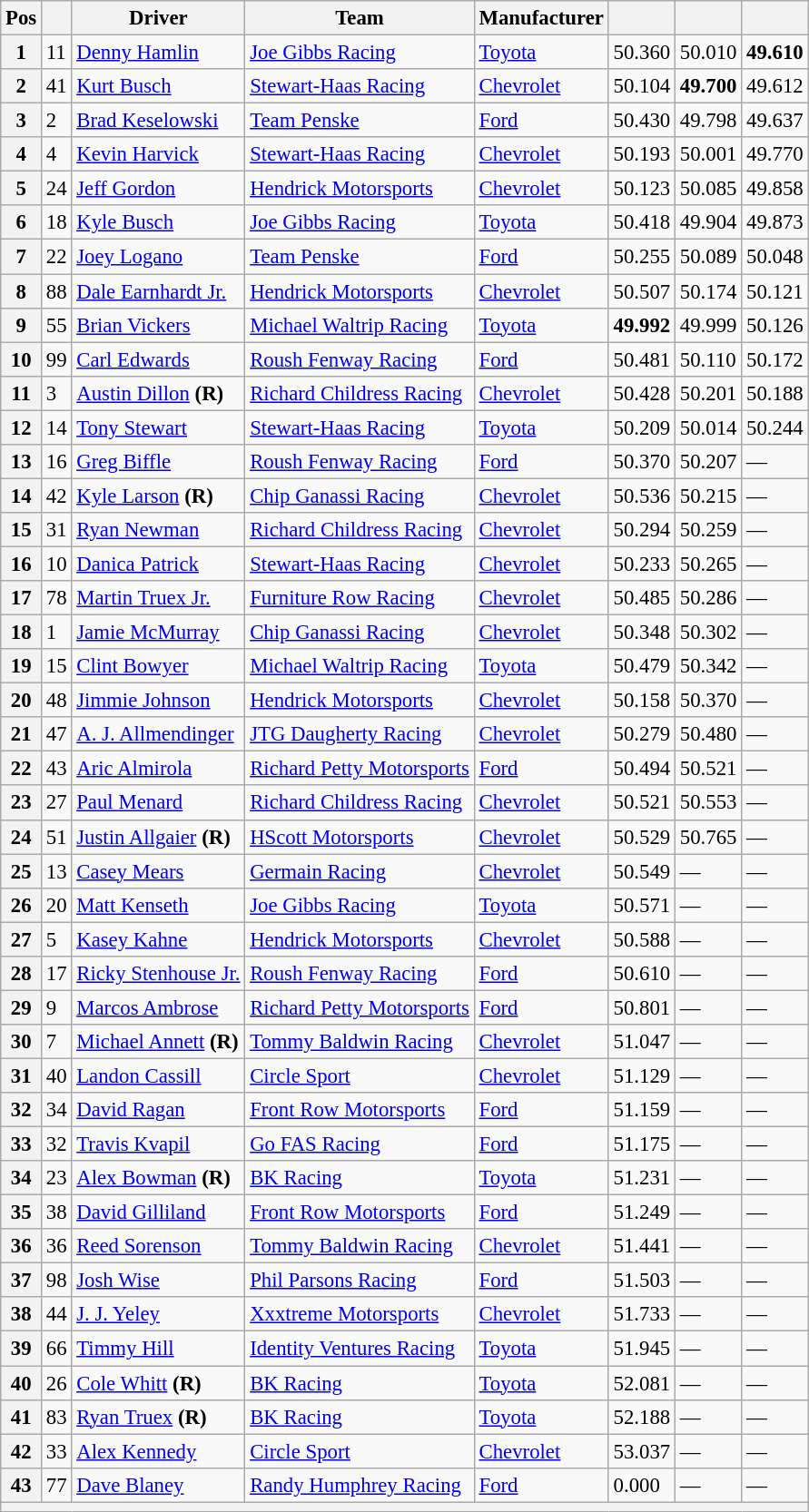<table class="wikitable" style="font-size:95%">
<tr>
<th>Pos</th>
<th></th>
<th>Driver</th>
<th>Team</th>
<th>Manufacturer</th>
<th></th>
<th></th>
<th></th>
</tr>
<tr>
<th>1</th>
<td>11</td>
<td><a href='#'>Denny Hamlin</a></td>
<td><a href='#'>Joe Gibbs Racing</a></td>
<td><a href='#'>Toyota</a></td>
<td>50.360</td>
<td>50.010</td>
<td><strong>49.610</strong></td>
</tr>
<tr>
<th>2</th>
<td>41</td>
<td><a href='#'>Kurt Busch</a></td>
<td><a href='#'>Stewart-Haas Racing</a></td>
<td><a href='#'>Chevrolet</a></td>
<td>50.104</td>
<td><strong>49.700</strong></td>
<td>49.612</td>
</tr>
<tr>
<th>3</th>
<td>2</td>
<td><a href='#'>Brad Keselowski</a></td>
<td><a href='#'>Team Penske</a></td>
<td><a href='#'>Ford</a></td>
<td>50.430</td>
<td>49.798</td>
<td>49.637</td>
</tr>
<tr>
<th>4</th>
<td>4</td>
<td><a href='#'>Kevin Harvick</a></td>
<td><a href='#'>Stewart-Haas Racing</a></td>
<td><a href='#'>Chevrolet</a></td>
<td>50.193</td>
<td>50.001</td>
<td>49.770</td>
</tr>
<tr>
<th>5</th>
<td>24</td>
<td><a href='#'>Jeff Gordon</a></td>
<td><a href='#'>Hendrick Motorsports</a></td>
<td><a href='#'>Chevrolet</a></td>
<td>50.123</td>
<td>50.085</td>
<td>49.858</td>
</tr>
<tr>
<th>6</th>
<td>18</td>
<td><a href='#'>Kyle Busch</a></td>
<td><a href='#'>Joe Gibbs Racing</a></td>
<td><a href='#'>Toyota</a></td>
<td>50.418</td>
<td>49.904</td>
<td>49.873</td>
</tr>
<tr>
<th>7</th>
<td>22</td>
<td><a href='#'>Joey Logano</a></td>
<td><a href='#'>Team Penske</a></td>
<td><a href='#'>Ford</a></td>
<td>50.255</td>
<td>50.089</td>
<td>50.048</td>
</tr>
<tr>
<th>8</th>
<td>88</td>
<td><a href='#'>Dale Earnhardt Jr.</a></td>
<td><a href='#'>Hendrick Motorsports</a></td>
<td><a href='#'>Chevrolet</a></td>
<td>50.507</td>
<td>50.174</td>
<td>50.121</td>
</tr>
<tr>
<th>9</th>
<td>55</td>
<td><a href='#'>Brian Vickers</a></td>
<td><a href='#'>Michael Waltrip Racing</a></td>
<td><a href='#'>Toyota</a></td>
<td><strong>49.992</strong></td>
<td>49.999</td>
<td>50.126</td>
</tr>
<tr>
<th>10</th>
<td>99</td>
<td><a href='#'>Carl Edwards</a></td>
<td><a href='#'>Roush Fenway Racing</a></td>
<td><a href='#'>Ford</a></td>
<td>50.481</td>
<td>50.110</td>
<td>50.172</td>
</tr>
<tr>
<th>11</th>
<td>3</td>
<td><a href='#'>Austin Dillon</a> <strong>(R)</strong></td>
<td><a href='#'>Richard Childress Racing</a></td>
<td><a href='#'>Chevrolet</a></td>
<td>50.428</td>
<td>50.201</td>
<td>50.188</td>
</tr>
<tr>
<th>12</th>
<td>14</td>
<td><a href='#'>Tony Stewart</a></td>
<td><a href='#'>Stewart-Haas Racing</a></td>
<td><a href='#'>Toyota</a></td>
<td>50.209</td>
<td>50.014</td>
<td>50.244</td>
</tr>
<tr>
<th>13</th>
<td>16</td>
<td><a href='#'>Greg Biffle</a></td>
<td><a href='#'>Roush Fenway Racing</a></td>
<td><a href='#'>Ford</a></td>
<td>50.370</td>
<td>50.207</td>
<td>—</td>
</tr>
<tr>
<th>14</th>
<td>42</td>
<td><a href='#'>Kyle Larson</a> <strong>(R)</strong></td>
<td><a href='#'>Chip Ganassi Racing</a></td>
<td><a href='#'>Chevrolet</a></td>
<td>50.536</td>
<td>50.215</td>
<td>—</td>
</tr>
<tr>
<th>15</th>
<td>31</td>
<td><a href='#'>Ryan Newman</a></td>
<td><a href='#'>Richard Childress Racing</a></td>
<td><a href='#'>Chevrolet</a></td>
<td>50.294</td>
<td>50.259</td>
<td>—</td>
</tr>
<tr>
<th>16</th>
<td>10</td>
<td><a href='#'>Danica Patrick</a></td>
<td><a href='#'>Stewart-Haas Racing</a></td>
<td><a href='#'>Chevrolet</a></td>
<td>50.233</td>
<td>50.265</td>
<td>—</td>
</tr>
<tr>
<th>17</th>
<td>78</td>
<td><a href='#'>Martin Truex Jr.</a></td>
<td><a href='#'>Furniture Row Racing</a></td>
<td><a href='#'>Chevrolet</a></td>
<td>50.485</td>
<td>50.286</td>
<td>—</td>
</tr>
<tr>
<th>18</th>
<td>1</td>
<td><a href='#'>Jamie McMurray</a></td>
<td><a href='#'>Chip Ganassi Racing</a></td>
<td><a href='#'>Chevrolet</a></td>
<td>50.348</td>
<td>50.302</td>
<td>—</td>
</tr>
<tr>
<th>19</th>
<td>15</td>
<td><a href='#'>Clint Bowyer</a></td>
<td><a href='#'>Michael Waltrip Racing</a></td>
<td><a href='#'>Toyota</a></td>
<td>50.479</td>
<td>50.342</td>
<td>—</td>
</tr>
<tr>
<th>20</th>
<td>48</td>
<td><a href='#'>Jimmie Johnson</a></td>
<td><a href='#'>Hendrick Motorsports</a></td>
<td><a href='#'>Chevrolet</a></td>
<td>50.158</td>
<td>50.370</td>
<td>—</td>
</tr>
<tr>
<th>21</th>
<td>47</td>
<td><a href='#'>A. J. Allmendinger</a></td>
<td><a href='#'>JTG Daugherty Racing</a></td>
<td><a href='#'>Chevrolet</a></td>
<td>50.279</td>
<td>50.480</td>
<td>—</td>
</tr>
<tr>
<th>22</th>
<td>43</td>
<td><a href='#'>Aric Almirola</a></td>
<td><a href='#'>Richard Petty Motorsports</a></td>
<td><a href='#'>Ford</a></td>
<td>50.494</td>
<td>50.521</td>
<td>—</td>
</tr>
<tr>
<th>23</th>
<td>27</td>
<td><a href='#'>Paul Menard</a></td>
<td><a href='#'>Richard Childress Racing</a></td>
<td><a href='#'>Chevrolet</a></td>
<td>50.521</td>
<td>50.553</td>
<td>—</td>
</tr>
<tr>
<th>24</th>
<td>51</td>
<td><a href='#'>Justin Allgaier</a> <strong>(R)</strong></td>
<td><a href='#'>HScott Motorsports</a></td>
<td><a href='#'>Chevrolet</a></td>
<td>50.529</td>
<td>50.765</td>
<td>—</td>
</tr>
<tr>
<th>25</th>
<td>13</td>
<td><a href='#'>Casey Mears</a></td>
<td><a href='#'>Germain Racing</a></td>
<td><a href='#'>Chevrolet</a></td>
<td>50.549</td>
<td>—</td>
<td>—</td>
</tr>
<tr>
<th>26</th>
<td>20</td>
<td><a href='#'>Matt Kenseth</a></td>
<td><a href='#'>Joe Gibbs Racing</a></td>
<td><a href='#'>Toyota</a></td>
<td>50.571</td>
<td>—</td>
<td>—</td>
</tr>
<tr>
<th>27</th>
<td>5</td>
<td><a href='#'>Kasey Kahne</a></td>
<td><a href='#'>Hendrick Motorsports</a></td>
<td><a href='#'>Chevrolet</a></td>
<td>50.588</td>
<td>—</td>
<td>—</td>
</tr>
<tr>
<th>28</th>
<td>17</td>
<td><a href='#'>Ricky Stenhouse Jr.</a></td>
<td><a href='#'>Roush Fenway Racing</a></td>
<td><a href='#'>Ford</a></td>
<td>50.610</td>
<td>—</td>
<td>—</td>
</tr>
<tr>
<th>29</th>
<td>9</td>
<td><a href='#'>Marcos Ambrose</a></td>
<td><a href='#'>Richard Petty Motorsports</a></td>
<td><a href='#'>Ford</a></td>
<td>50.801</td>
<td>—</td>
<td>—</td>
</tr>
<tr>
<th>30</th>
<td>7</td>
<td><a href='#'>Michael Annett</a> <strong>(R)</strong></td>
<td><a href='#'>Tommy Baldwin Racing</a></td>
<td><a href='#'>Chevrolet</a></td>
<td>51.047</td>
<td>—</td>
<td>—</td>
</tr>
<tr>
<th>31</th>
<td>40</td>
<td><a href='#'>Landon Cassill</a></td>
<td><a href='#'>Circle Sport</a></td>
<td><a href='#'>Chevrolet</a></td>
<td>51.129</td>
<td>—</td>
<td>—</td>
</tr>
<tr>
<th>32</th>
<td>34</td>
<td><a href='#'>David Ragan</a></td>
<td><a href='#'>Front Row Motorsports</a></td>
<td><a href='#'>Ford</a></td>
<td>51.159</td>
<td>—</td>
<td>—</td>
</tr>
<tr>
<th>33</th>
<td>32</td>
<td><a href='#'>Travis Kvapil</a></td>
<td><a href='#'>Go FAS Racing</a></td>
<td><a href='#'>Ford</a></td>
<td>51.175</td>
<td>—</td>
<td>—</td>
</tr>
<tr>
<th>34</th>
<td>23</td>
<td><a href='#'>Alex Bowman</a> <strong>(R)</strong></td>
<td><a href='#'>BK Racing</a></td>
<td><a href='#'>Toyota</a></td>
<td>51.231</td>
<td>—</td>
<td>—</td>
</tr>
<tr>
<th>35</th>
<td>38</td>
<td><a href='#'>David Gilliland</a></td>
<td><a href='#'>Front Row Motorsports</a></td>
<td><a href='#'>Ford</a></td>
<td>51.249</td>
<td>—</td>
<td>—</td>
</tr>
<tr>
<th>36</th>
<td>36</td>
<td><a href='#'>Reed Sorenson</a></td>
<td><a href='#'>Tommy Baldwin Racing</a></td>
<td><a href='#'>Chevrolet</a></td>
<td>51.441</td>
<td>—</td>
<td>—</td>
</tr>
<tr>
<th>37</th>
<td>98</td>
<td><a href='#'>Josh Wise</a></td>
<td><a href='#'>Phil Parsons Racing</a></td>
<td><a href='#'>Ford</a></td>
<td>51.503</td>
<td>—</td>
<td>—</td>
</tr>
<tr>
<th>38</th>
<td>44</td>
<td><a href='#'>J. J. Yeley</a></td>
<td><a href='#'>Xxxtreme Motorsports</a></td>
<td><a href='#'>Chevrolet</a></td>
<td>51.733</td>
<td>—</td>
<td>—</td>
</tr>
<tr>
<th>39</th>
<td>66</td>
<td><a href='#'>Timmy Hill</a></td>
<td><a href='#'>Identity Ventures Racing</a></td>
<td><a href='#'>Toyota</a></td>
<td>51.945</td>
<td>—</td>
<td>—</td>
</tr>
<tr>
<th>40</th>
<td>26</td>
<td><a href='#'>Cole Whitt</a> <strong>(R)</strong></td>
<td><a href='#'>BK Racing</a></td>
<td><a href='#'>Toyota</a></td>
<td>52.081</td>
<td>—</td>
<td>—</td>
</tr>
<tr>
<th>41</th>
<td>83</td>
<td><a href='#'>Ryan Truex</a> <strong>(R)</strong></td>
<td><a href='#'>BK Racing</a></td>
<td><a href='#'>Toyota</a></td>
<td>52.188</td>
<td>—</td>
<td>—</td>
</tr>
<tr>
<th>42</th>
<td>33</td>
<td><a href='#'>Alex Kennedy</a></td>
<td><a href='#'>Circle Sport</a></td>
<td><a href='#'>Chevrolet</a></td>
<td>53.037</td>
<td>—</td>
<td>—</td>
</tr>
<tr>
<th>43</th>
<td>77</td>
<td><a href='#'>Dave Blaney</a></td>
<td><a href='#'>Randy Humphrey Racing</a></td>
<td><a href='#'>Ford</a></td>
<td>0.000</td>
<td>—</td>
<td>—</td>
</tr>
<tr>
<th colspan="8"></th>
</tr>
</table>
